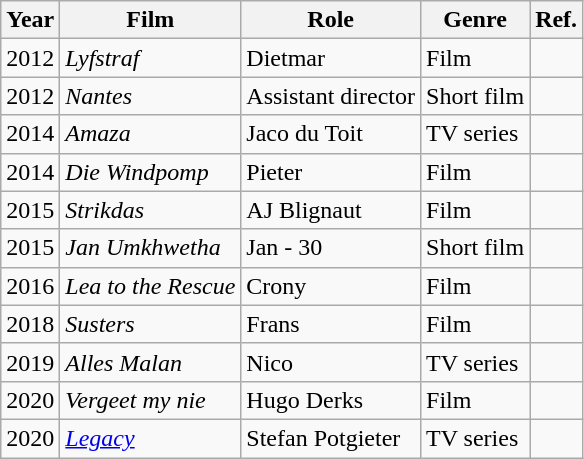<table class="wikitable">
<tr>
<th>Year</th>
<th>Film</th>
<th>Role</th>
<th>Genre</th>
<th>Ref.</th>
</tr>
<tr>
<td>2012</td>
<td><em>Lyfstraf</em></td>
<td>Dietmar</td>
<td>Film</td>
<td></td>
</tr>
<tr>
<td>2012</td>
<td><em>Nantes</em></td>
<td>Assistant director</td>
<td>Short film</td>
<td></td>
</tr>
<tr>
<td>2014</td>
<td><em>Amaza</em></td>
<td>Jaco du Toit</td>
<td>TV series</td>
<td></td>
</tr>
<tr>
<td>2014</td>
<td><em>Die Windpomp</em></td>
<td>Pieter</td>
<td>Film</td>
<td></td>
</tr>
<tr>
<td>2015</td>
<td><em>Strikdas</em></td>
<td>AJ Blignaut</td>
<td>Film</td>
<td></td>
</tr>
<tr>
<td>2015</td>
<td><em>Jan Umkhwetha</em></td>
<td>Jan - 30</td>
<td>Short film</td>
<td></td>
</tr>
<tr>
<td>2016</td>
<td><em>Lea to the Rescue</em></td>
<td>Crony</td>
<td>Film</td>
<td></td>
</tr>
<tr>
<td>2018</td>
<td><em>Susters</em></td>
<td>Frans</td>
<td>Film</td>
<td></td>
</tr>
<tr>
<td>2019</td>
<td><em>Alles Malan</em></td>
<td>Nico</td>
<td>TV series</td>
<td></td>
</tr>
<tr>
<td>2020</td>
<td><em>Vergeet my nie</em></td>
<td>Hugo Derks</td>
<td>Film</td>
<td></td>
</tr>
<tr>
<td>2020</td>
<td><em><a href='#'>Legacy</a></em></td>
<td>Stefan Potgieter</td>
<td>TV series</td>
<td></td>
</tr>
</table>
